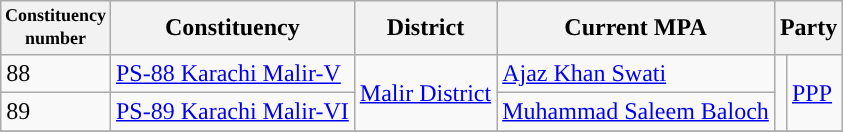<table class="wikitable">
<tr>
<th width="50px" style="font-size:75%">Constituency number</th>
<th>Constituency</th>
<th>District</th>
<th>Current MPA</th>
<th colspan="2">Party</th>
</tr>
<tr>
<td>88</td>
<td><a href='#'>PS-88 Karachi Malir-V</a></td>
<td rowspan="2"><a href='#'>Malir District</a></td>
<td><a href='#'>Ajaz Khan Swati</a></td>
<td rowspan="2"></td>
<td rowspan="2"><a href='#'>PPP</a></td>
</tr>
<tr>
<td>89</td>
<td><a href='#'>PS-89 Karachi Malir-VI</a></td>
<td><a href='#'>Muhammad Saleem Baloch</a></td>
</tr>
<tr>
</tr>
</table>
